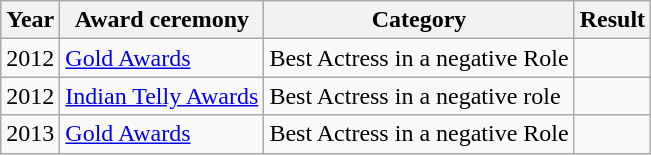<table class="wikitable sortable">
<tr>
<th>Year</th>
<th>Award ceremony</th>
<th>Category</th>
<th>Result</th>
</tr>
<tr>
<td>2012</td>
<td><a href='#'>Gold Awards</a></td>
<td>Best Actress in a negative Role</td>
<td></td>
</tr>
<tr>
<td>2012</td>
<td><a href='#'>Indian Telly Awards</a></td>
<td>Best Actress in a negative role</td>
<td></td>
</tr>
<tr>
<td>2013</td>
<td><a href='#'>Gold Awards</a></td>
<td>Best Actress in a negative Role</td>
<td></td>
</tr>
</table>
